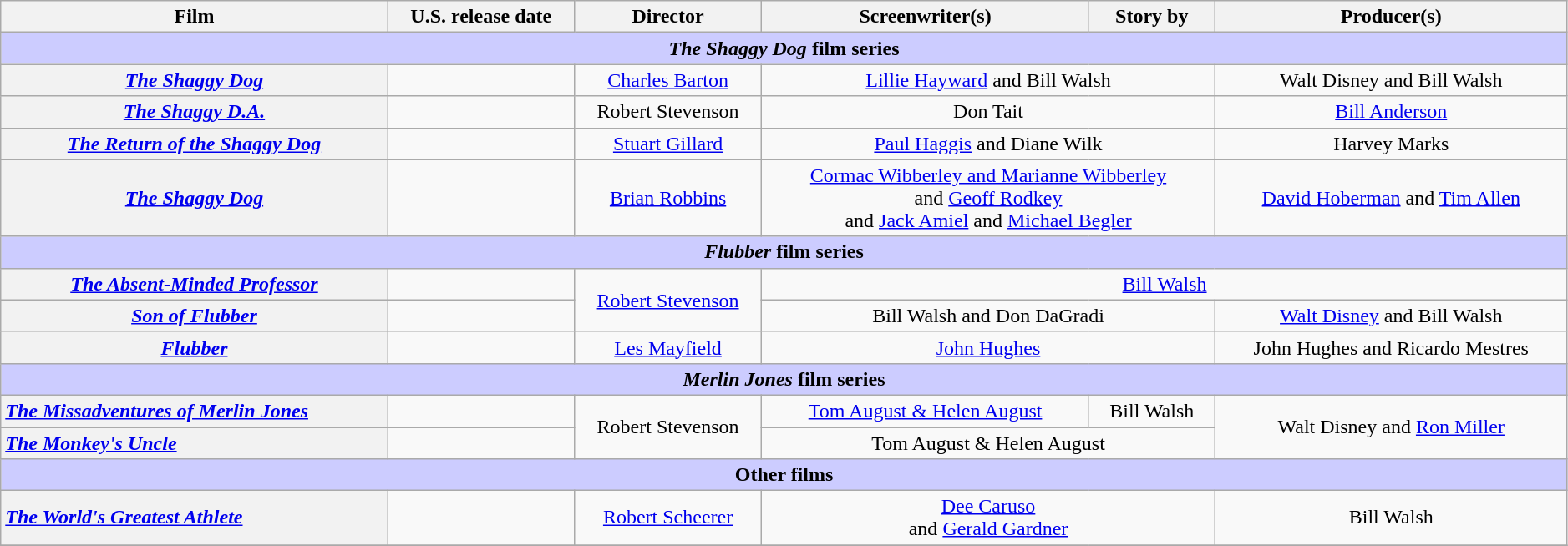<table class="wikitable plainrowheaders" style="text-align:center; width:99%">
<tr>
<th scope="col">Film</th>
<th scope="col">U.S. release date</th>
<th scope="col">Director</th>
<th scope="col">Screenwriter(s)</th>
<th scope="col">Story by</th>
<th scope="col">Producer(s)</th>
</tr>
<tr>
<th colspan="6" style="background-color:#ccccff;"><em>The Shaggy Dog</em> film series</th>
</tr>
<tr>
<th scope="row"><em><a href='#'>The Shaggy Dog</a></em></th>
<td></td>
<td><a href='#'>Charles Barton</a></td>
<td colspan="2"><a href='#'>Lillie Hayward</a> and Bill Walsh</td>
<td>Walt Disney and Bill Walsh</td>
</tr>
<tr>
<th scope="row"><em><a href='#'>The Shaggy D.A.</a></em></th>
<td></td>
<td>Robert Stevenson</td>
<td colspan="2">Don Tait</td>
<td><a href='#'>Bill Anderson</a></td>
</tr>
<tr>
<th scope="row"><em><a href='#'>The Return of the Shaggy Dog</a></em></th>
<td></td>
<td><a href='#'>Stuart Gillard</a></td>
<td colspan="2"><a href='#'>Paul Haggis</a> and Diane Wilk</td>
<td>Harvey Marks</td>
</tr>
<tr>
<th scope="row"><em><a href='#'>The Shaggy Dog</a></em></th>
<td></td>
<td><a href='#'>Brian Robbins</a></td>
<td colspan="2"><a href='#'>Cormac Wibberley and Marianne Wibberley</a> <br>and <a href='#'>Geoff Rodkey</a> <br>and <a href='#'>Jack Amiel</a> and <a href='#'>Michael Begler</a></td>
<td><a href='#'>David Hoberman</a> and <a href='#'>Tim Allen</a></td>
</tr>
<tr>
<th colspan="6" style="background-color:#ccccff;"><em>Flubber</em> film series</th>
</tr>
<tr>
<th scope="row"><em><a href='#'>The Absent-Minded Professor</a></em></th>
<td></td>
<td rowspan="2"><a href='#'>Robert Stevenson</a></td>
<td colspan="3"><a href='#'>Bill Walsh</a></td>
</tr>
<tr>
<th scope="row"><em><a href='#'>Son of Flubber</a></em></th>
<td></td>
<td colspan="2">Bill Walsh and Don DaGradi</td>
<td><a href='#'>Walt Disney</a> and Bill Walsh</td>
</tr>
<tr>
<th scope="row"><em><a href='#'>Flubber</a></em></th>
<td></td>
<td><a href='#'>Les Mayfield</a></td>
<td colspan="2"><a href='#'>John Hughes</a></td>
<td>John Hughes and Ricardo Mestres</td>
</tr>
<tr>
<th colspan="6" style="background-color:#ccccff;"><em>Merlin Jones</em> film series</th>
</tr>
<tr>
<th scope="row" style="text-align:left"><em><a href='#'>The Missadventures of Merlin Jones</a></em></th>
<td style="text-align:center"></td>
<td rowspan="2">Robert Stevenson</td>
<td><a href='#'>Tom August & Helen August</a></td>
<td>Bill Walsh</td>
<td rowspan="2">Walt Disney and <a href='#'>Ron Miller</a></td>
</tr>
<tr>
<th scope="row" style="text-align:left"><em><a href='#'>The Monkey's Uncle</a></em></th>
<td style="text-align:center"></td>
<td colspan="2">Tom August & Helen August</td>
</tr>
<tr>
<th colspan="6" style="background-color:#ccccff;">Other films</th>
</tr>
<tr>
<th scope="row" style="text-align:left"><em><a href='#'>The World's Greatest Athlete</a></em></th>
<td style="text-align:center"></td>
<td><a href='#'>Robert Scheerer</a></td>
<td colspan="2"><a href='#'>Dee Caruso</a> <br>and <a href='#'>Gerald Gardner</a></td>
<td>Bill Walsh</td>
</tr>
<tr>
</tr>
</table>
